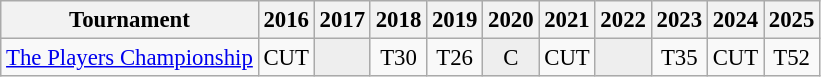<table class="wikitable" style="font-size:95%;text-align:center;">
<tr>
<th>Tournament</th>
<th>2016</th>
<th>2017</th>
<th>2018</th>
<th>2019</th>
<th>2020</th>
<th>2021</th>
<th>2022</th>
<th>2023</th>
<th>2024</th>
<th>2025</th>
</tr>
<tr>
<td align=left><a href='#'>The Players Championship</a></td>
<td>CUT</td>
<td style="background:#eeeeee;"></td>
<td>T30</td>
<td>T26</td>
<td style="background:#eeeeee;">C</td>
<td>CUT</td>
<td style="background:#eeeeee;"></td>
<td>T35</td>
<td>CUT</td>
<td>T52</td>
</tr>
</table>
